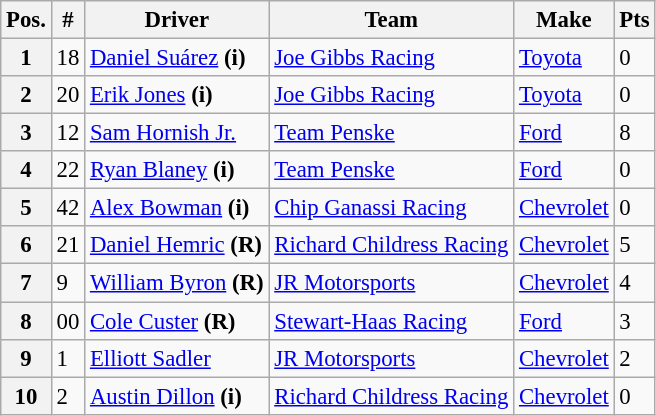<table class="wikitable" style="font-size:95%">
<tr>
<th>Pos.</th>
<th>#</th>
<th>Driver</th>
<th>Team</th>
<th>Make</th>
<th>Pts</th>
</tr>
<tr>
<th>1</th>
<td>18</td>
<td><a href='#'>Daniel Suárez</a> <strong>(i)</strong></td>
<td><a href='#'>Joe Gibbs Racing</a></td>
<td><a href='#'>Toyota</a></td>
<td>0</td>
</tr>
<tr>
<th>2</th>
<td>20</td>
<td><a href='#'>Erik Jones</a> <strong>(i)</strong></td>
<td><a href='#'>Joe Gibbs Racing</a></td>
<td><a href='#'>Toyota</a></td>
<td>0</td>
</tr>
<tr>
<th>3</th>
<td>12</td>
<td><a href='#'>Sam Hornish Jr.</a></td>
<td><a href='#'>Team Penske</a></td>
<td><a href='#'>Ford</a></td>
<td>8</td>
</tr>
<tr>
<th>4</th>
<td>22</td>
<td><a href='#'>Ryan Blaney</a> <strong>(i)</strong></td>
<td><a href='#'>Team Penske</a></td>
<td><a href='#'>Ford</a></td>
<td>0</td>
</tr>
<tr>
<th>5</th>
<td>42</td>
<td><a href='#'>Alex Bowman</a> <strong>(i)</strong></td>
<td><a href='#'>Chip Ganassi Racing</a></td>
<td><a href='#'>Chevrolet</a></td>
<td>0</td>
</tr>
<tr>
<th>6</th>
<td>21</td>
<td><a href='#'>Daniel Hemric</a> <strong>(R)</strong></td>
<td><a href='#'>Richard Childress Racing</a></td>
<td><a href='#'>Chevrolet</a></td>
<td>5</td>
</tr>
<tr>
<th>7</th>
<td>9</td>
<td><a href='#'>William Byron</a> <strong>(R)</strong></td>
<td><a href='#'>JR Motorsports</a></td>
<td><a href='#'>Chevrolet</a></td>
<td>4</td>
</tr>
<tr>
<th>8</th>
<td>00</td>
<td><a href='#'>Cole Custer</a> <strong>(R)</strong></td>
<td><a href='#'>Stewart-Haas Racing</a></td>
<td><a href='#'>Ford</a></td>
<td>3</td>
</tr>
<tr>
<th>9</th>
<td>1</td>
<td><a href='#'>Elliott Sadler</a></td>
<td><a href='#'>JR Motorsports</a></td>
<td><a href='#'>Chevrolet</a></td>
<td>2</td>
</tr>
<tr>
<th>10</th>
<td>2</td>
<td><a href='#'>Austin Dillon</a> <strong>(i)</strong></td>
<td><a href='#'>Richard Childress Racing</a></td>
<td><a href='#'>Chevrolet</a></td>
<td>0</td>
</tr>
</table>
